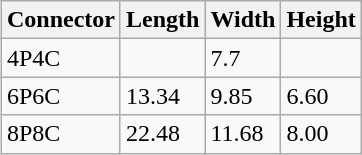<table class="wikitable" style="float:right;">
<tr>
<th>Connector</th>
<th>Length</th>
<th>Width</th>
<th>Height</th>
</tr>
<tr>
<td>4P4C</td>
<td></td>
<td>7.7</td>
<td></td>
</tr>
<tr>
<td>6P6C</td>
<td>13.34</td>
<td>9.85</td>
<td>6.60</td>
</tr>
<tr>
<td>8P8C</td>
<td>22.48</td>
<td>11.68</td>
<td>8.00</td>
</tr>
</table>
